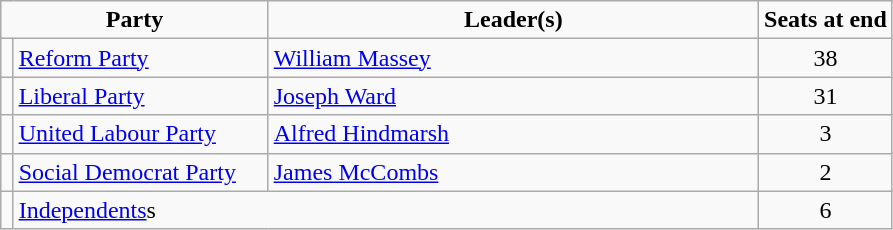<table class="wikitable">
<tr ------------------>
<td width=30% colspan=2 align=center><strong>Party</strong></td>
<td width=55% align=center><strong>Leader(s)</strong></td>
<td width=15% align=center><strong>Seats at end</strong></td>
</tr>
<tr ------------------>
<td></td>
<td><a href='#'>Reform Party</a></td>
<td><a href='#'>William Massey</a></td>
<td align=center>38</td>
</tr>
<tr ------------------>
<td></td>
<td><a href='#'>Liberal Party</a></td>
<td><a href='#'>Joseph Ward</a></td>
<td align=center>31</td>
</tr>
<tr ------------------>
<td></td>
<td><a href='#'>United Labour Party</a></td>
<td><a href='#'>Alfred Hindmarsh</a></td>
<td align=center>3</td>
</tr>
<tr ------------------>
<td></td>
<td><a href='#'>Social Democrat Party</a></td>
<td><a href='#'>James McCombs</a></td>
<td align=center>2</td>
</tr>
<tr ------------------>
<td></td>
<td colspan=2><a href='#'>Independents</a>s</td>
<td align=center>6</td>
</tr>
</table>
